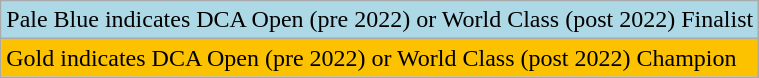<table class="wikitable">
<tr bgcolor="#ADD8E6">
<td>Pale Blue indicates DCA Open (pre 2022) or World Class (post 2022) Finalist</td>
</tr>
<tr bgcolor="#FCC200">
<td>Gold indicates DCA Open (pre 2022) or World Class (post 2022) Champion</td>
</tr>
</table>
